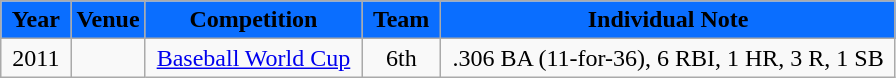<table class="wikitable">
<tr>
<th style="background:#0A6EFF"><span>Year</span></th>
<th style="background:#0A6EFF"><span>Venue</span></th>
<th style="background:#0A6EFF"><span>Competition</span></th>
<th style="background:#0A6EFF"><span> Team </span></th>
<th style="background:#0A6EFF"><span> Individual Note </span></th>
</tr>
<tr>
<td> 2011 </td>
<td>  </td>
<td> <a href='#'>Baseball World Cup</a> </td>
<td style="text-align:center">6th</td>
<td style="text-align:center"> .306 BA (11-for-36), 6 RBI, 1 HR, 3 R, 1 SB </td>
</tr>
</table>
